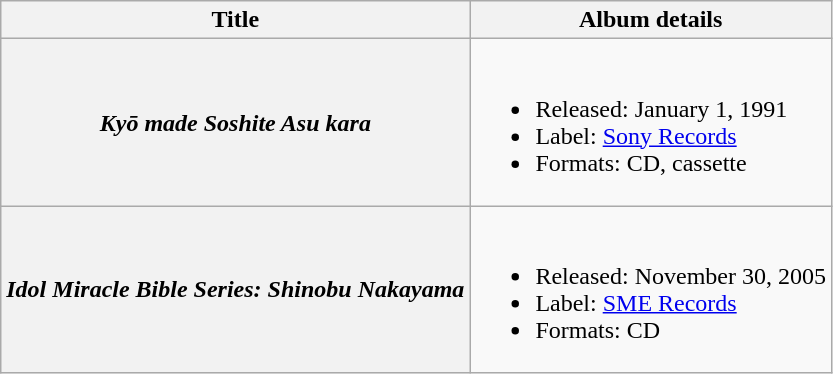<table class="wikitable plainrowheaders">
<tr>
<th scope="col">Title</th>
<th scope="col">Album details</th>
</tr>
<tr>
<th scope="row"><em>Kyō made Soshite Asu kara</em></th>
<td><br><ul><li>Released: January 1, 1991</li><li>Label: <a href='#'>Sony Records</a></li><li>Formats: CD, cassette</li></ul></td>
</tr>
<tr>
<th scope="row"><em>Idol Miracle Bible Series: Shinobu Nakayama</em></th>
<td><br><ul><li>Released: November 30, 2005</li><li>Label: <a href='#'>SME Records</a></li><li>Formats: CD</li></ul></td>
</tr>
</table>
